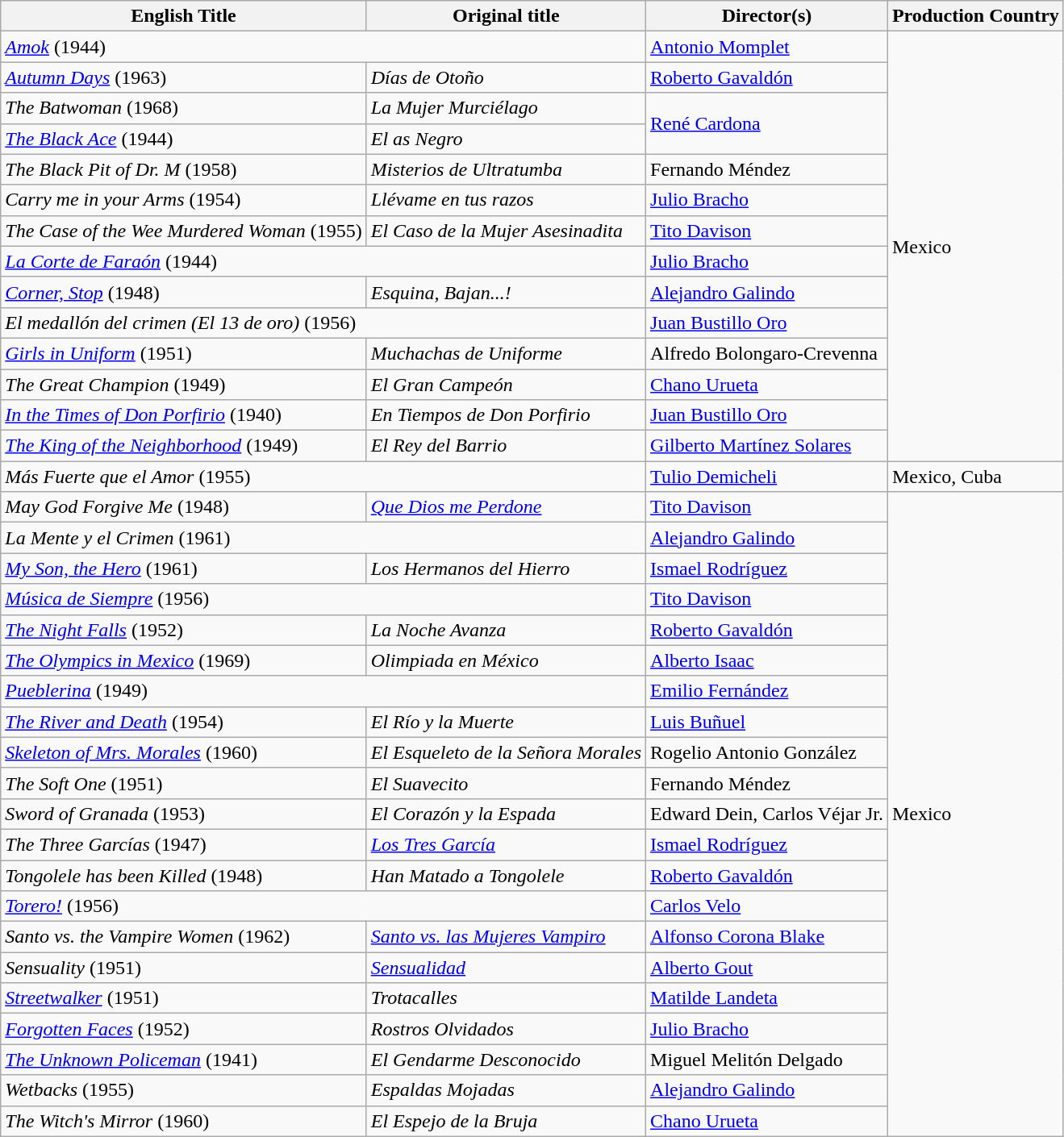<table class="wikitable">
<tr>
<th>English Title</th>
<th>Original title</th>
<th>Director(s)</th>
<th>Production Country</th>
</tr>
<tr>
<td colspan="2"><em><a href='#'>Amok</a></em> (1944)</td>
<td><a href='#'>Antonio Momplet</a></td>
<td rowspan="14">Mexico</td>
</tr>
<tr>
<td><em><a href='#'>Autumn Days</a></em> (1963)</td>
<td><em>Días de Otoño</em></td>
<td><a href='#'>Roberto Gavaldón</a></td>
</tr>
<tr>
<td><em>The Batwoman</em> (1968)</td>
<td><em>La Mujer Murciélago</em></td>
<td rowspan="2"><a href='#'>René Cardona</a></td>
</tr>
<tr>
<td><a href='#'><em>The Black Ace</em></a> (1944)</td>
<td><em>El as Negro</em></td>
</tr>
<tr>
<td><em>The Black Pit of Dr. M</em> (1958)</td>
<td><em>Misterios de Ultratumba</em></td>
<td>Fernando Méndez</td>
</tr>
<tr>
<td><em>Carry me in your Arms</em> (1954)</td>
<td><em>Llévame en tus razos</em></td>
<td><a href='#'>Julio Bracho</a></td>
</tr>
<tr>
<td><em>The Case of the Wee Murdered Woman</em> (1955)</td>
<td><em>El Caso de la Mujer Asesinadita</em></td>
<td><a href='#'>Tito Davison</a></td>
</tr>
<tr>
<td colspan="2"><em><a href='#'>La Corte de Faraón</a></em> (1944)</td>
<td><a href='#'>Julio Bracho</a></td>
</tr>
<tr>
<td><em><a href='#'>Corner, Stop</a></em> (1948)</td>
<td><em>Esquina, Bajan...!</em></td>
<td><a href='#'>Alejandro Galindo</a></td>
</tr>
<tr>
<td colspan="2"><em>El medallón del crimen (El 13 de oro)</em> (1956)</td>
<td><a href='#'>Juan Bustillo Oro</a></td>
</tr>
<tr>
<td><a href='#'><em>Girls in Uniform</em></a> (1951)</td>
<td><em>Muchachas de Uniforme</em></td>
<td>Alfredo Bolongaro-Crevenna</td>
</tr>
<tr>
<td><em>The Great Champion</em> (1949)</td>
<td><em>El Gran Campeón</em></td>
<td><a href='#'>Chano Urueta</a></td>
</tr>
<tr>
<td><em><a href='#'>In the Times of Don Porfirio</a></em> (1940)</td>
<td><em>En Tiempos de Don Porfirio</em></td>
<td><a href='#'>Juan Bustillo Oro</a></td>
</tr>
<tr>
<td><em><a href='#'>The King of the Neighborhood</a></em> (1949)</td>
<td><em>El Rey del Barrio</em></td>
<td><a href='#'>Gilberto Martínez Solares</a></td>
</tr>
<tr>
<td colspan="2"><em>Más Fuerte que el Amor</em> (1955)</td>
<td><a href='#'>Tulio Demicheli</a></td>
<td>Mexico, Cuba</td>
</tr>
<tr>
<td><em>May God Forgive Me</em> (1948)</td>
<td><em><a href='#'>Que Dios me Perdone</a></em></td>
<td><a href='#'>Tito Davison</a></td>
<td rowspan="21">Mexico</td>
</tr>
<tr>
<td colspan="2"><em>La Mente y el Crimen</em> (1961)</td>
<td><a href='#'>Alejandro Galindo</a></td>
</tr>
<tr>
<td><em><a href='#'>My Son, the Hero</a></em> (1961)</td>
<td><em>Los Hermanos del Hierro</em></td>
<td><a href='#'>Ismael Rodríguez</a></td>
</tr>
<tr>
<td colspan="2"><a href='#'><em>Música de Siempre</em></a> (1956)</td>
<td><a href='#'>Tito Davison</a></td>
</tr>
<tr>
<td><em><a href='#'>The Night Falls</a></em> (1952)</td>
<td><em>La Noche Avanza</em></td>
<td><a href='#'>Roberto Gavaldón</a></td>
</tr>
<tr>
<td><em><a href='#'>The Olympics in Mexico</a></em> (1969)</td>
<td><em>Olimpiada en México</em></td>
<td><a href='#'>Alberto Isaac</a></td>
</tr>
<tr>
<td colspan="2"><em><a href='#'>Pueblerina</a></em> (1949)</td>
<td><a href='#'>Emilio Fernández</a></td>
</tr>
<tr>
<td><em><a href='#'>The River and Death</a></em> (1954)</td>
<td><em>El Río y la Muerte</em></td>
<td><a href='#'>Luis Buñuel</a></td>
</tr>
<tr>
<td><em><a href='#'>Skeleton of Mrs. Morales</a></em> (1960)</td>
<td><em>El Esqueleto de la Señora Morales</em></td>
<td>Rogelio Antonio González</td>
</tr>
<tr>
<td><em>The Soft One</em> (1951)</td>
<td><em>El Suavecito</em></td>
<td>Fernando Méndez</td>
</tr>
<tr>
<td><em>Sword of Granada</em> (1953)</td>
<td><em>El Corazón y la Espada</em></td>
<td>Edward Dein, Carlos Véjar Jr.</td>
</tr>
<tr>
<td><em>The Three Garcías</em> (1947)</td>
<td><em><a href='#'>Los Tres García</a></em></td>
<td><a href='#'>Ismael Rodríguez</a></td>
</tr>
<tr>
<td><em>Tongolele has been Killed</em> (1948)</td>
<td><em>Han Matado a Tongolele</em></td>
<td><a href='#'>Roberto Gavaldón</a></td>
</tr>
<tr>
<td colspan="2"><a href='#'><em>Torero!</em></a> (1956)</td>
<td><a href='#'>Carlos Velo</a></td>
</tr>
<tr>
<td><em>Santo vs. the Vampire Women</em> (1962)</td>
<td><em><a href='#'>Santo vs. las Mujeres Vampiro</a></em></td>
<td><a href='#'>Alfonso Corona Blake</a></td>
</tr>
<tr>
<td><em>Sensuality</em> (1951)</td>
<td><em><a href='#'>Sensualidad</a></em></td>
<td><a href='#'>Alberto Gout</a></td>
</tr>
<tr>
<td><a href='#'><em>Streetwalker</em></a> (1951)</td>
<td><em>Trotacalles</em></td>
<td><a href='#'>Matilde Landeta</a></td>
</tr>
<tr>
<td><a href='#'><em>Forgotten Faces</em></a> (1952)</td>
<td><em>Rostros Olvidados</em></td>
<td><a href='#'>Julio Bracho</a></td>
</tr>
<tr>
<td><em><a href='#'>The Unknown Policeman</a></em> (1941)</td>
<td><em>El Gendarme Desconocido</em></td>
<td>Miguel Melitón Delgado</td>
</tr>
<tr>
<td><em>Wetbacks</em> (1955)</td>
<td><em>Espaldas Mojadas</em></td>
<td><a href='#'>Alejandro Galindo</a></td>
</tr>
<tr>
<td><em>The Witch's Mirror</em> (1960)</td>
<td><em>El Espejo de la Bruja</em></td>
<td><a href='#'>Chano Urueta</a></td>
</tr>
</table>
